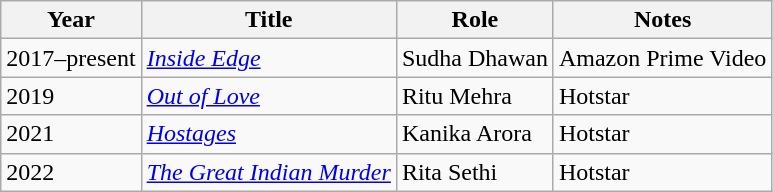<table class="wikitable">
<tr>
<th>Year</th>
<th>Title</th>
<th>Role</th>
<th>Notes</th>
</tr>
<tr>
<td>2017–present</td>
<td><em><a href='#'>Inside Edge</a></em></td>
<td>Sudha Dhawan</td>
<td>Amazon Prime Video</td>
</tr>
<tr>
<td>2019</td>
<td><em><a href='#'>Out of Love</a></em></td>
<td>Ritu Mehra</td>
<td>Hotstar</td>
</tr>
<tr>
<td>2021</td>
<td><em><a href='#'>Hostages</a></em></td>
<td>Kanika Arora</td>
<td>Hotstar</td>
</tr>
<tr>
<td>2022</td>
<td><em><a href='#'>The Great Indian Murder</a></em></td>
<td>Rita Sethi</td>
<td>Hotstar</td>
</tr>
</table>
